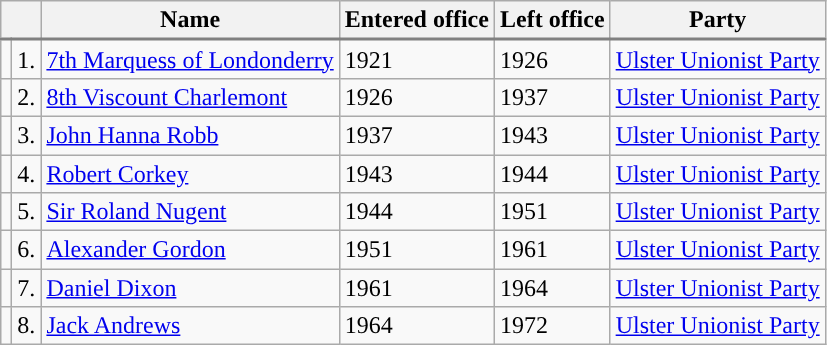<table class="wikitable">
<tr style="border-bottom: 2px solid gray;">
<th colspan="2"></th>
<th>Name</th>
<th>Entered office</th>
<th>Left office</th>
<th>Party</th>
</tr>
<tr>
<td style="background:"></td>
<td>1.</td>
<td><a href='#'>7th Marquess of Londonderry</a></td>
<td>1921</td>
<td>1926</td>
<td><a href='#'>Ulster Unionist Party</a></td>
</tr>
<tr>
<td style="background:"></td>
<td>2.</td>
<td><a href='#'>8th Viscount Charlemont</a></td>
<td>1926</td>
<td>1937</td>
<td><a href='#'>Ulster Unionist Party</a></td>
</tr>
<tr>
<td style="background:"></td>
<td>3.</td>
<td><a href='#'>John Hanna Robb</a></td>
<td>1937</td>
<td>1943</td>
<td><a href='#'>Ulster Unionist Party</a></td>
</tr>
<tr>
<td style="background:"></td>
<td>4.</td>
<td><a href='#'>Robert Corkey</a></td>
<td>1943</td>
<td>1944</td>
<td><a href='#'>Ulster Unionist Party</a></td>
</tr>
<tr>
<td style="background:"></td>
<td>5.</td>
<td><a href='#'>Sir Roland Nugent</a></td>
<td>1944</td>
<td>1951</td>
<td><a href='#'>Ulster Unionist Party</a></td>
</tr>
<tr>
<td style="background:"></td>
<td>6.</td>
<td><a href='#'>Alexander Gordon</a></td>
<td>1951</td>
<td>1961</td>
<td><a href='#'>Ulster Unionist Party</a></td>
</tr>
<tr>
<td style="background:"></td>
<td>7.</td>
<td><a href='#'>Daniel Dixon</a></td>
<td>1961</td>
<td>1964</td>
<td><a href='#'>Ulster Unionist Party</a></td>
</tr>
<tr>
<td style="background:"></td>
<td>8.</td>
<td><a href='#'>Jack Andrews</a></td>
<td>1964</td>
<td>1972</td>
<td><a href='#'>Ulster Unionist Party</a></td>
</tr>
</table>
